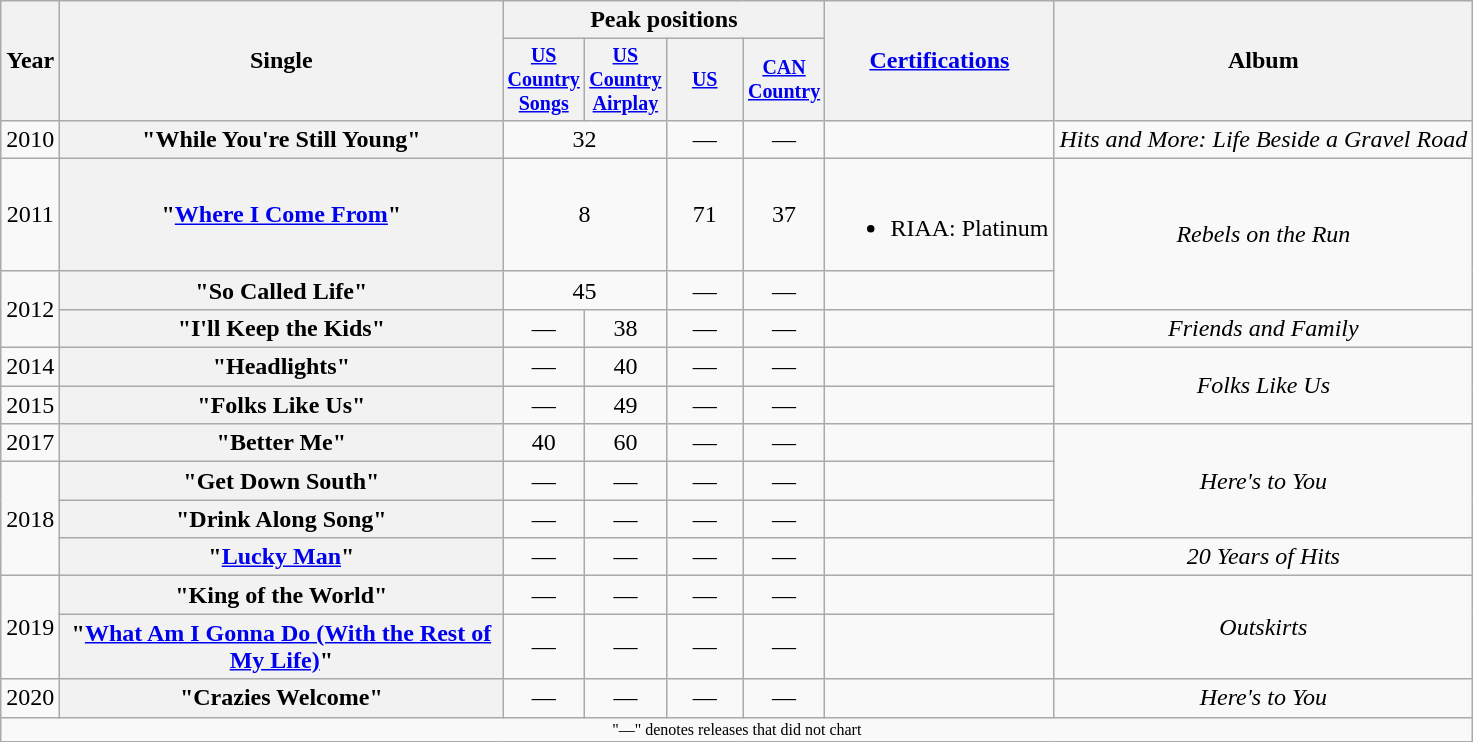<table class="wikitable plainrowheaders" style="text-align:center;">
<tr>
<th rowspan="2">Year</th>
<th rowspan="2" style="width:18em;">Single</th>
<th colspan="4">Peak positions</th>
<th rowspan="2"><a href='#'>Certifications</a></th>
<th rowspan="2">Album</th>
</tr>
<tr style="font-size:smaller;">
<th width="45"><a href='#'>US Country Songs</a><br></th>
<th width="45"><a href='#'>US Country Airplay</a><br></th>
<th width="45"><a href='#'>US</a><br></th>
<th width="45"><a href='#'>CAN Country</a><br></th>
</tr>
<tr>
<td>2010</td>
<th scope="row">"While You're Still Young"</th>
<td colspan="2">32</td>
<td>—</td>
<td>—</td>
<td></td>
<td><em>Hits and More: Life Beside a Gravel Road</em> </td>
</tr>
<tr>
<td>2011</td>
<th scope="row">"<a href='#'>Where I Come From</a>"</th>
<td colspan="2">8</td>
<td>71</td>
<td>37</td>
<td align="left"><br><ul><li>RIAA: Platinum</li></ul></td>
<td rowspan="2"><em>Rebels on the Run</em></td>
</tr>
<tr>
<td rowspan="2">2012</td>
<th scope="row">"So Called Life"</th>
<td colspan="2">45</td>
<td>—</td>
<td>—</td>
<td></td>
</tr>
<tr>
<th scope="row">"I'll Keep the Kids"</th>
<td>—</td>
<td>38</td>
<td>—</td>
<td>—</td>
<td></td>
<td><em>Friends and Family</em></td>
</tr>
<tr>
<td>2014</td>
<th scope="row">"Headlights"</th>
<td>—</td>
<td>40</td>
<td>—</td>
<td>—</td>
<td></td>
<td rowspan="2"><em>Folks Like Us</em></td>
</tr>
<tr>
<td>2015</td>
<th scope="row">"Folks Like Us"</th>
<td>—</td>
<td>49</td>
<td>—</td>
<td>—</td>
<td></td>
</tr>
<tr>
<td>2017</td>
<th scope="row">"Better Me"</th>
<td>40</td>
<td>60</td>
<td>—</td>
<td>—</td>
<td></td>
<td rowspan="3"><em>Here's to You</em></td>
</tr>
<tr>
<td rowspan="3">2018</td>
<th scope="row">"Get Down South"</th>
<td>—</td>
<td>—</td>
<td>—</td>
<td>—</td>
<td></td>
</tr>
<tr>
<th scope="row">"Drink Along Song"</th>
<td>—</td>
<td>—</td>
<td>—</td>
<td>—</td>
<td></td>
</tr>
<tr>
<th scope="row">"<a href='#'>Lucky Man</a>" </th>
<td>—</td>
<td>—</td>
<td>—</td>
<td>—</td>
<td></td>
<td><em>20 Years of Hits</em></td>
</tr>
<tr>
<td rowspan="2">2019</td>
<th scope="row">"King of the World" </th>
<td>—</td>
<td>—</td>
<td>—</td>
<td>—</td>
<td></td>
<td rowspan="2"><em>Outskirts</em></td>
</tr>
<tr>
<th scope="row">"<a href='#'>What Am I Gonna Do (With the Rest of My Life)</a>"</th>
<td>—</td>
<td>—</td>
<td>—</td>
<td>—</td>
<td></td>
</tr>
<tr>
<td>2020</td>
<th scope="row">"Crazies Welcome"</th>
<td>—</td>
<td>—</td>
<td>—</td>
<td>—</td>
<td></td>
<td><em>Here's to You</em></td>
</tr>
<tr>
<td colspan="8" style="font-size:8pt">"—" denotes releases that did not chart</td>
</tr>
</table>
